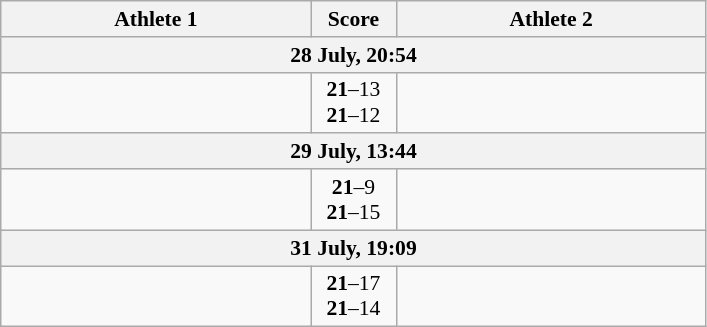<table class="wikitable" style="text-align: center; font-size:90% ">
<tr>
<th align="right" width="200">Athlete 1</th>
<th width="50">Score</th>
<th align="left" width="200">Athlete 2</th>
</tr>
<tr>
<th colspan=3>28 July, 20:54</th>
</tr>
<tr>
<td align=right><strong></strong></td>
<td align=center><strong>21</strong>–13<br><strong>21</strong>–12</td>
<td align=left></td>
</tr>
<tr>
<th colspan=3>29 July, 13:44</th>
</tr>
<tr>
<td align=right><strong></strong></td>
<td align=center><strong>21</strong>–9<br><strong>21</strong>–15</td>
<td align=left></td>
</tr>
<tr>
<th colspan=3>31 July, 19:09</th>
</tr>
<tr>
<td align=right><strong></strong></td>
<td align=center><strong>21</strong>–17<br><strong>21</strong>–14</td>
<td align=left></td>
</tr>
</table>
